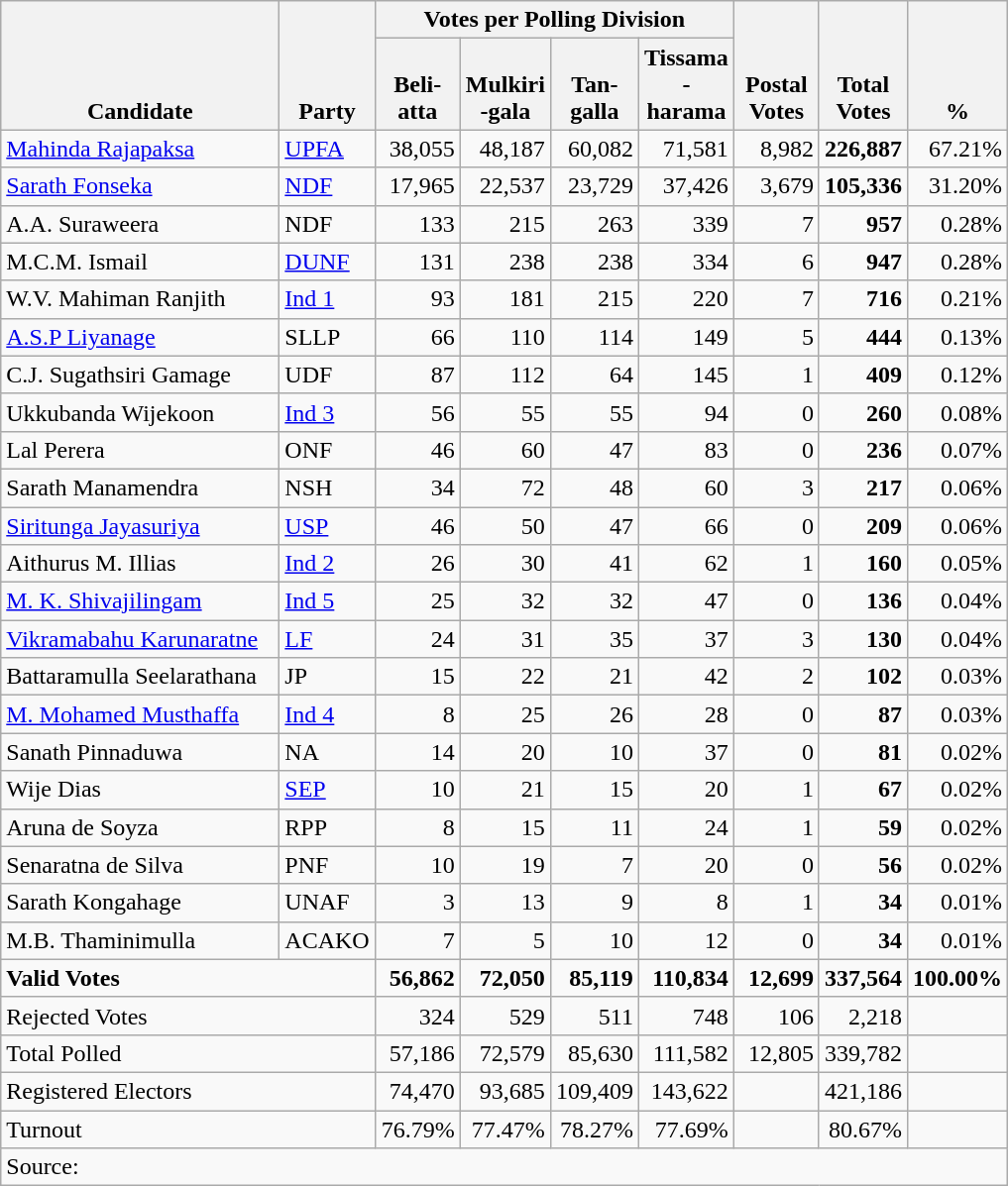<table class="wikitable" style="text-align:right;">
<tr>
<th align=left valign=bottom rowspan=2 width="180">Candidate</th>
<th align=left valign=bottom rowspan=2 width="40">Party</th>
<th colspan=4>Votes per Polling Division</th>
<th align=center valign=bottom rowspan=2 width="50">Postal<br>Votes</th>
<th align=center valign=bottom rowspan=2 width="50">Total Votes</th>
<th align=center valign=bottom rowspan=2 width="50">%</th>
</tr>
<tr>
<th align=center valign=bottom width="50">Beli-<br>atta</th>
<th align=center valign=bottom width="50">Mulkiri<br>-gala</th>
<th align=center valign=bottom width="50">Tan-<br>galla</th>
<th align=center valign=bottom width="50">Tissama<br>-harama</th>
</tr>
<tr>
<td align=left><a href='#'>Mahinda Rajapaksa</a></td>
<td align=left><a href='#'>UPFA</a></td>
<td>38,055</td>
<td>48,187</td>
<td>60,082</td>
<td>71,581</td>
<td>8,982</td>
<td><strong>226,887</strong></td>
<td>67.21%</td>
</tr>
<tr>
<td align=left><a href='#'>Sarath Fonseka</a></td>
<td align=left><a href='#'>NDF</a></td>
<td>17,965</td>
<td>22,537</td>
<td>23,729</td>
<td>37,426</td>
<td>3,679</td>
<td><strong>105,336</strong></td>
<td>31.20%</td>
</tr>
<tr>
<td align=left>A.A. Suraweera</td>
<td align=left>NDF</td>
<td>133</td>
<td>215</td>
<td>263</td>
<td>339</td>
<td>7</td>
<td><strong>957</strong></td>
<td>0.28%</td>
</tr>
<tr>
<td align=left>M.C.M. Ismail</td>
<td align=left><a href='#'>DUNF</a></td>
<td>131</td>
<td>238</td>
<td>238</td>
<td>334</td>
<td>6</td>
<td><strong>947</strong></td>
<td>0.28%</td>
</tr>
<tr>
<td align=left>W.V. Mahiman Ranjith</td>
<td align=left><a href='#'>Ind 1</a></td>
<td>93</td>
<td>181</td>
<td>215</td>
<td>220</td>
<td>7</td>
<td><strong>716</strong></td>
<td>0.21%</td>
</tr>
<tr>
<td align=left><a href='#'>A.S.P Liyanage</a></td>
<td align=left>SLLP</td>
<td>66</td>
<td>110</td>
<td>114</td>
<td>149</td>
<td>5</td>
<td><strong>444</strong></td>
<td>0.13%</td>
</tr>
<tr>
<td align=left>C.J. Sugathsiri Gamage</td>
<td align=left>UDF</td>
<td>87</td>
<td>112</td>
<td>64</td>
<td>145</td>
<td>1</td>
<td><strong>409</strong></td>
<td>0.12%</td>
</tr>
<tr>
<td align=left>Ukkubanda Wijekoon</td>
<td align=left><a href='#'>Ind 3</a></td>
<td>56</td>
<td>55</td>
<td>55</td>
<td>94</td>
<td>0</td>
<td><strong>260</strong></td>
<td>0.08%</td>
</tr>
<tr>
<td align=left>Lal Perera</td>
<td align=left>ONF</td>
<td>46</td>
<td>60</td>
<td>47</td>
<td>83</td>
<td>0</td>
<td><strong>236</strong></td>
<td>0.07%</td>
</tr>
<tr>
<td align=left>Sarath Manamendra</td>
<td align=left>NSH</td>
<td>34</td>
<td>72</td>
<td>48</td>
<td>60</td>
<td>3</td>
<td><strong>217</strong></td>
<td>0.06%</td>
</tr>
<tr>
<td align=left><a href='#'>Siritunga Jayasuriya</a></td>
<td align=left><a href='#'>USP</a></td>
<td>46</td>
<td>50</td>
<td>47</td>
<td>66</td>
<td>0</td>
<td><strong>209</strong></td>
<td>0.06%</td>
</tr>
<tr>
<td align=left>Aithurus M. Illias</td>
<td align=left><a href='#'>Ind 2</a></td>
<td>26</td>
<td>30</td>
<td>41</td>
<td>62</td>
<td>1</td>
<td><strong>160</strong></td>
<td>0.05%</td>
</tr>
<tr>
<td align=left><a href='#'>M. K. Shivajilingam</a></td>
<td align=left><a href='#'>Ind 5</a></td>
<td>25</td>
<td>32</td>
<td>32</td>
<td>47</td>
<td>0</td>
<td><strong>136</strong></td>
<td>0.04%</td>
</tr>
<tr>
<td align=left><a href='#'>Vikramabahu Karunaratne</a></td>
<td align=left><a href='#'>LF</a></td>
<td>24</td>
<td>31</td>
<td>35</td>
<td>37</td>
<td>3</td>
<td><strong>130</strong></td>
<td>0.04%</td>
</tr>
<tr>
<td align=left>Battaramulla Seelarathana</td>
<td align=left>JP</td>
<td>15</td>
<td>22</td>
<td>21</td>
<td>42</td>
<td>2</td>
<td><strong>102</strong></td>
<td>0.03%</td>
</tr>
<tr>
<td align=left><a href='#'>M. Mohamed Musthaffa</a></td>
<td align=left><a href='#'>Ind 4</a></td>
<td>8</td>
<td>25</td>
<td>26</td>
<td>28</td>
<td>0</td>
<td><strong>87</strong></td>
<td>0.03%</td>
</tr>
<tr>
<td align=left>Sanath Pinnaduwa</td>
<td align=left>NA</td>
<td>14</td>
<td>20</td>
<td>10</td>
<td>37</td>
<td>0</td>
<td><strong>81</strong></td>
<td>0.02%</td>
</tr>
<tr>
<td align=left>Wije Dias</td>
<td align=left><a href='#'>SEP</a></td>
<td>10</td>
<td>21</td>
<td>15</td>
<td>20</td>
<td>1</td>
<td><strong>67</strong></td>
<td>0.02%</td>
</tr>
<tr>
<td align=left>Aruna de Soyza</td>
<td align=left>RPP</td>
<td>8</td>
<td>15</td>
<td>11</td>
<td>24</td>
<td>1</td>
<td><strong>59</strong></td>
<td>0.02%</td>
</tr>
<tr>
<td align=left>Senaratna de Silva</td>
<td align=left>PNF</td>
<td>10</td>
<td>19</td>
<td>7</td>
<td>20</td>
<td>0</td>
<td><strong>56</strong></td>
<td>0.02%</td>
</tr>
<tr>
<td align=left>Sarath Kongahage</td>
<td align=left>UNAF</td>
<td>3</td>
<td>13</td>
<td>9</td>
<td>8</td>
<td>1</td>
<td><strong>34</strong></td>
<td>0.01%</td>
</tr>
<tr>
<td align=left>M.B. Thaminimulla</td>
<td align=left>ACAKO</td>
<td>7</td>
<td>5</td>
<td>10</td>
<td>12</td>
<td>0</td>
<td><strong>34</strong></td>
<td>0.01%</td>
</tr>
<tr>
<td align=left colspan=2><strong>Valid Votes</strong></td>
<td><strong>56,862</strong></td>
<td><strong>72,050</strong></td>
<td><strong>85,119</strong></td>
<td><strong>110,834</strong></td>
<td><strong>12,699</strong></td>
<td><strong>337,564</strong></td>
<td><strong>100.00%</strong></td>
</tr>
<tr>
<td align=left colspan=2>Rejected Votes</td>
<td>324</td>
<td>529</td>
<td>511</td>
<td>748</td>
<td>106</td>
<td>2,218</td>
<td></td>
</tr>
<tr>
<td align=left colspan=2>Total Polled</td>
<td>57,186</td>
<td>72,579</td>
<td>85,630</td>
<td>111,582</td>
<td>12,805</td>
<td>339,782</td>
<td></td>
</tr>
<tr>
<td align=left colspan=2>Registered Electors</td>
<td>74,470</td>
<td>93,685</td>
<td>109,409</td>
<td>143,622</td>
<td></td>
<td>421,186</td>
<td></td>
</tr>
<tr>
<td align=left colspan=2>Turnout</td>
<td>76.79%</td>
<td>77.47%</td>
<td>78.27%</td>
<td>77.69%</td>
<td></td>
<td>80.67%</td>
<td></td>
</tr>
<tr>
<td align=left colspan=9>Source:</td>
</tr>
</table>
